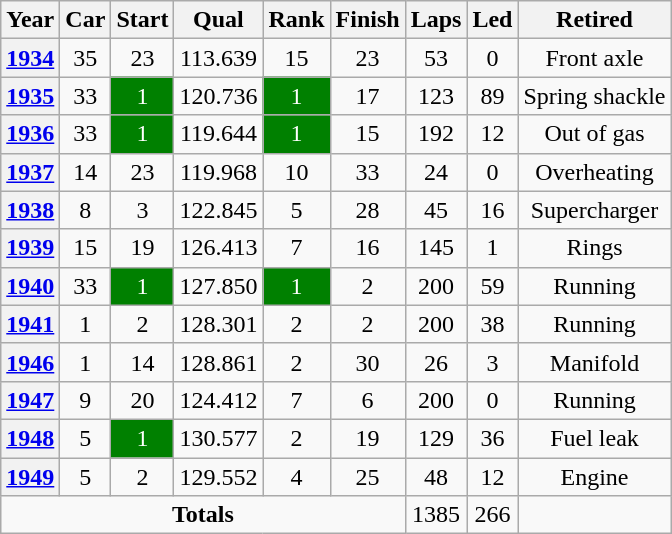<table class="wikitable" style="text-align:center">
<tr>
<th>Year</th>
<th>Car</th>
<th>Start</th>
<th>Qual</th>
<th>Rank</th>
<th>Finish</th>
<th>Laps</th>
<th>Led</th>
<th>Retired</th>
</tr>
<tr>
<th><a href='#'>1934</a></th>
<td>35</td>
<td>23</td>
<td>113.639</td>
<td>15</td>
<td>23</td>
<td>53</td>
<td>0</td>
<td>Front axle</td>
</tr>
<tr>
<th><a href='#'>1935</a></th>
<td>33</td>
<td style="background:green;color:white">1</td>
<td>120.736</td>
<td style="background:green;color:white">1</td>
<td>17</td>
<td>123</td>
<td>89</td>
<td>Spring shackle</td>
</tr>
<tr>
<th><a href='#'>1936</a></th>
<td>33</td>
<td style="background:green;color:white">1</td>
<td>119.644</td>
<td style="background:green;color:white">1</td>
<td>15</td>
<td>192</td>
<td>12</td>
<td>Out of gas</td>
</tr>
<tr>
<th><a href='#'>1937</a></th>
<td>14</td>
<td>23</td>
<td>119.968</td>
<td>10</td>
<td>33</td>
<td>24</td>
<td>0</td>
<td>Overheating</td>
</tr>
<tr>
<th><a href='#'>1938</a></th>
<td>8</td>
<td>3</td>
<td>122.845</td>
<td>5</td>
<td>28</td>
<td>45</td>
<td>16</td>
<td>Supercharger</td>
</tr>
<tr>
<th><a href='#'>1939</a></th>
<td>15</td>
<td>19</td>
<td>126.413</td>
<td>7</td>
<td>16</td>
<td>145</td>
<td>1</td>
<td>Rings</td>
</tr>
<tr>
<th><a href='#'>1940</a></th>
<td>33</td>
<td style="background:green;color:white">1</td>
<td>127.850</td>
<td style="background:green;color:white">1</td>
<td>2</td>
<td>200</td>
<td>59</td>
<td>Running</td>
</tr>
<tr>
<th><a href='#'>1941</a></th>
<td>1</td>
<td>2</td>
<td>128.301</td>
<td>2</td>
<td>2</td>
<td>200</td>
<td>38</td>
<td>Running</td>
</tr>
<tr>
<th><a href='#'>1946</a></th>
<td>1</td>
<td>14</td>
<td>128.861</td>
<td>2</td>
<td>30</td>
<td>26</td>
<td>3</td>
<td>Manifold</td>
</tr>
<tr>
<th><a href='#'>1947</a></th>
<td>9</td>
<td>20</td>
<td>124.412</td>
<td>7</td>
<td>6</td>
<td>200</td>
<td>0</td>
<td>Running</td>
</tr>
<tr>
<th><a href='#'>1948</a></th>
<td>5</td>
<td style="background:green;color:white">1</td>
<td>130.577</td>
<td>2</td>
<td>19</td>
<td>129</td>
<td>36</td>
<td>Fuel leak</td>
</tr>
<tr>
<th><a href='#'>1949</a></th>
<td>5</td>
<td>2</td>
<td>129.552</td>
<td>4</td>
<td>25</td>
<td>48</td>
<td>12</td>
<td>Engine</td>
</tr>
<tr>
<td colspan=6><strong>Totals</strong></td>
<td>1385</td>
<td>266</td>
<td></td>
</tr>
</table>
